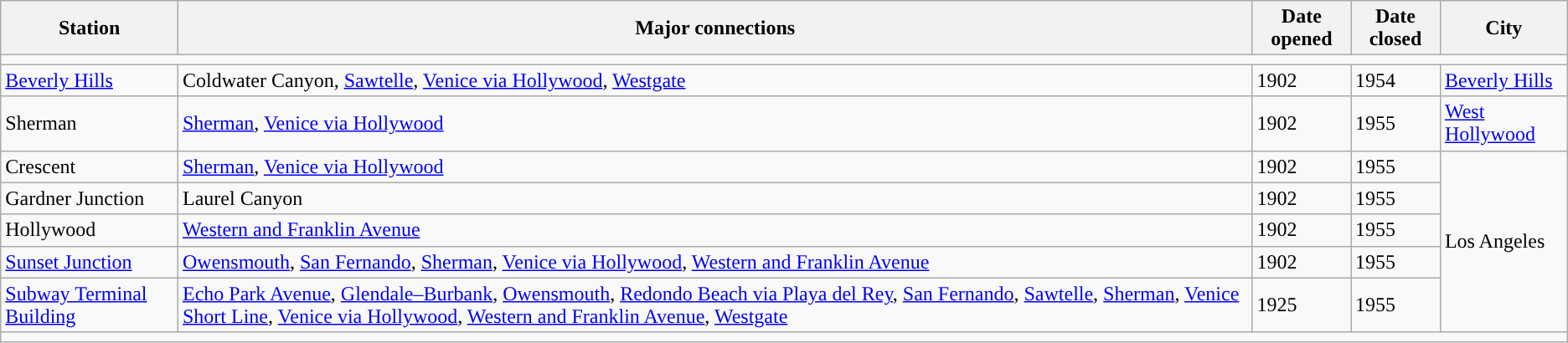<table class="wikitable">
<tr>
<th>Station</th>
<th>Major connections</th>
<th>Date opened</th>
<th>Date closed</th>
<th>City</th>
</tr>
<tr>
<td colspan = "5"></td>
</tr>
<tr>
<td><a href='#'>Beverly Hills</a></td>
<td>Coldwater Canyon, <a href='#'>Sawtelle</a>, <a href='#'>Venice via Hollywood</a>, <a href='#'>Westgate</a></td>
<td>1902</td>
<td>1954</td>
<td rowspan=1><a href='#'>Beverly Hills</a></td>
</tr>
<tr>
<td>Sherman</td>
<td><a href='#'>Sherman</a>, <a href='#'>Venice via Hollywood</a></td>
<td>1902</td>
<td>1955</td>
<td rowspan=1><a href='#'>West Hollywood</a></td>
</tr>
<tr>
<td>Crescent</td>
<td><a href='#'>Sherman</a>, <a href='#'>Venice via Hollywood</a></td>
<td>1902</td>
<td>1955</td>
<td rowspan=5>Los Angeles</td>
</tr>
<tr>
<td>Gardner Junction</td>
<td>Laurel Canyon</td>
<td>1902</td>
<td>1955</td>
</tr>
<tr>
<td>Hollywood</td>
<td><a href='#'>Western and Franklin Avenue</a></td>
<td>1902</td>
<td>1955</td>
</tr>
<tr>
<td><a href='#'>Sunset Junction</a></td>
<td><a href='#'>Owensmouth</a>, <a href='#'>San Fernando</a>, <a href='#'>Sherman</a>, <a href='#'>Venice via Hollywood</a>, <a href='#'>Western and Franklin Avenue</a></td>
<td>1902</td>
<td>1955</td>
</tr>
<tr>
<td><a href='#'>Subway Terminal Building</a></td>
<td><a href='#'>Echo Park Avenue</a>, <a href='#'>Glendale–Burbank</a>, <a href='#'>Owensmouth</a>, <a href='#'>Redondo Beach via Playa del Rey</a>, <a href='#'>San Fernando</a>, <a href='#'>Sawtelle</a>, <a href='#'>Sherman</a>, <a href='#'>Venice Short Line</a>, <a href='#'>Venice via Hollywood</a>, <a href='#'>Western and Franklin Avenue</a>, <a href='#'>Westgate</a></td>
<td>1925</td>
<td>1955</td>
</tr>
<tr>
<td colspan = "5"></td>
</tr>
</table>
